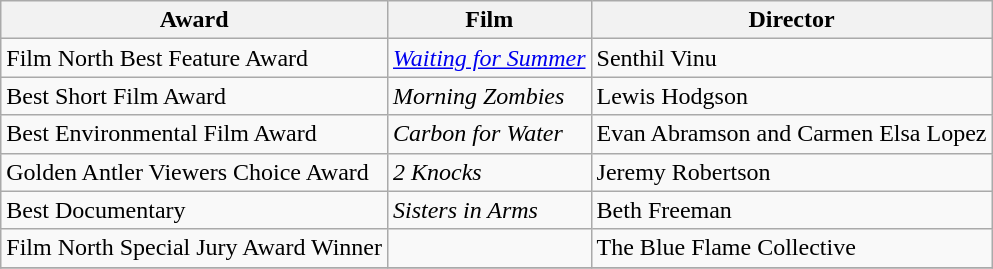<table class="wikitable">
<tr>
<th><strong>Award</strong></th>
<th><strong>Film</strong></th>
<th><strong>Director</strong></th>
</tr>
<tr>
<td>Film North Best Feature Award</td>
<td><em><a href='#'>Waiting for Summer</a></em></td>
<td>Senthil Vinu</td>
</tr>
<tr>
<td>Best Short Film Award</td>
<td><em>Morning Zombies</em></td>
<td>Lewis Hodgson</td>
</tr>
<tr>
<td>Best Environmental Film Award</td>
<td><em>Carbon for Water </em></td>
<td>Evan Abramson and Carmen Elsa Lopez</td>
</tr>
<tr>
<td>Golden Antler Viewers Choice Award</td>
<td><em>2 Knocks</em></td>
<td>Jeremy Robertson</td>
</tr>
<tr>
<td>Best Documentary</td>
<td><em>Sisters in Arms</em></td>
<td>Beth Freeman</td>
</tr>
<tr>
<td>Film North Special Jury Award Winner</td>
<td></td>
<td>The Blue Flame Collective</td>
</tr>
<tr>
</tr>
</table>
